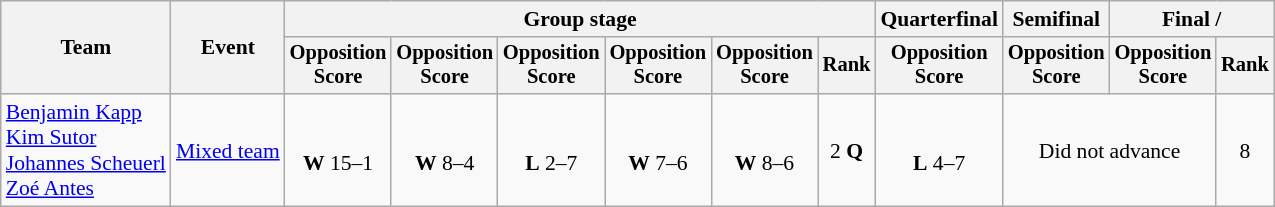<table class="wikitable" style="font-size:90%">
<tr>
<th rowspan=2>Team</th>
<th rowspan=2>Event</th>
<th colspan=6>Group stage</th>
<th>Quarterfinal</th>
<th>Semifinal</th>
<th colspan=2>Final / </th>
</tr>
<tr style="font-size:95%">
<th>Opposition<br>Score</th>
<th>Opposition<br>Score</th>
<th>Opposition<br>Score</th>
<th>Opposition<br>Score</th>
<th>Opposition<br>Score</th>
<th>Rank</th>
<th>Opposition<br>Score</th>
<th>Opposition<br>Score</th>
<th>Opposition<br>Score</th>
<th>Rank</th>
</tr>
<tr align=center>
<td align=left><a href='#'>Benjamin Kapp</a><br><a href='#'>Kim Sutor</a><br><a href='#'>Johannes Scheuerl</a><br><a href='#'>Zoé Antes</a></td>
<td align=left><a href='#'>Mixed team</a></td>
<td><br><strong>W</strong> 15–1</td>
<td><br><strong>W</strong> 8–4</td>
<td><br><strong>L</strong> 2–7</td>
<td><br><strong>W</strong> 7–6</td>
<td><br><strong>W</strong> 8–6</td>
<td>2 <strong>Q</strong></td>
<td><br><strong>L</strong> 4–7</td>
<td colspan=2>Did not advance</td>
<td>8</td>
</tr>
</table>
